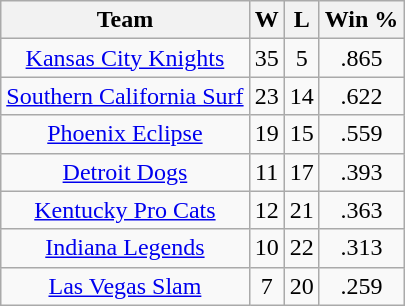<table class="wikitable">
<tr>
<th bgcolor="#DDDDFF">Team</th>
<th bgcolor="#DDDDFF">W</th>
<th bgcolor="#DDDDFF">L</th>
<th bgcolor="#DDDDFF">Win %</th>
</tr>
<tr>
<td align=center><a href='#'>Kansas City Knights</a></td>
<td align=center>35</td>
<td align=center>5</td>
<td align=center>.865</td>
</tr>
<tr>
<td align=center><a href='#'>Southern California Surf</a></td>
<td align=center>23</td>
<td align=center>14</td>
<td align=center>.622</td>
</tr>
<tr>
<td align=center><a href='#'>Phoenix Eclipse</a></td>
<td align=center>19</td>
<td align=center>15</td>
<td align=center>.559</td>
</tr>
<tr>
<td align=center><a href='#'>Detroit Dogs</a></td>
<td align=center>11</td>
<td align=center>17</td>
<td align=center>.393</td>
</tr>
<tr>
<td align=center><a href='#'>Kentucky Pro Cats</a></td>
<td align=center>12</td>
<td align=center>21</td>
<td align=center>.363</td>
</tr>
<tr>
<td align=center><a href='#'>Indiana Legends</a></td>
<td align=center>10</td>
<td align=center>22</td>
<td align=center>.313</td>
</tr>
<tr>
<td align=center><a href='#'>Las Vegas Slam</a></td>
<td align=center>7</td>
<td align=center>20</td>
<td align=center>.259</td>
</tr>
</table>
